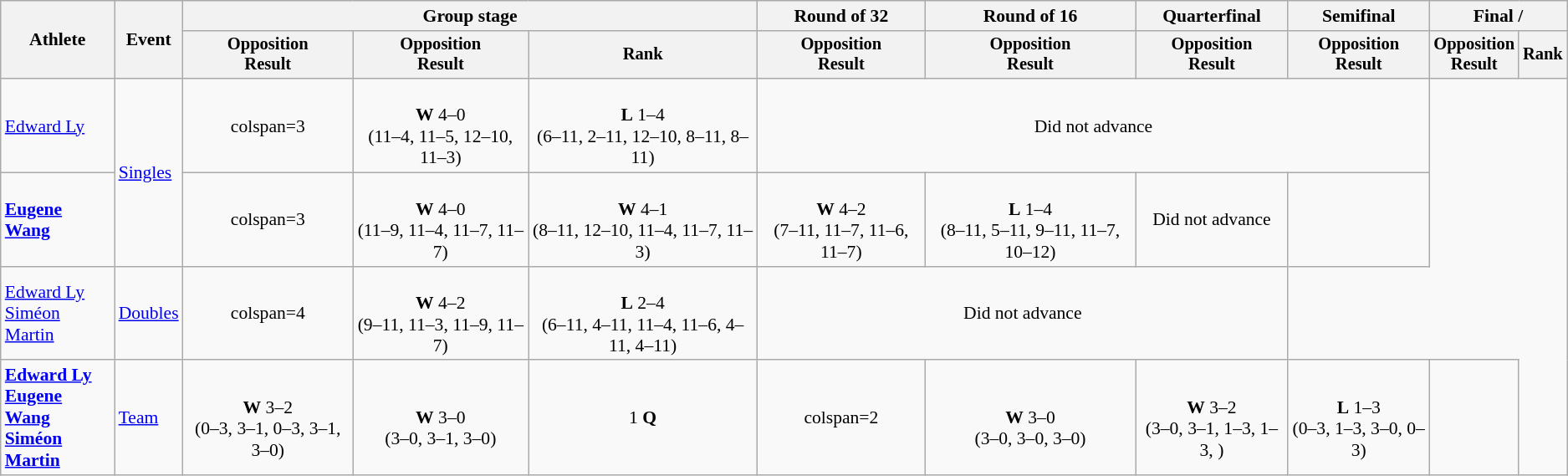<table class=wikitable style=font-size:90%;text-align:center>
<tr>
<th rowspan=2>Athlete</th>
<th rowspan=2>Event</th>
<th colspan=3>Group stage</th>
<th>Round of 32</th>
<th>Round of 16</th>
<th>Quarterfinal</th>
<th>Semifinal</th>
<th colspan=2>Final / </th>
</tr>
<tr style=font-size:95%>
<th>Opposition<br>Result</th>
<th>Opposition<br>Result</th>
<th>Rank</th>
<th>Opposition<br>Result</th>
<th>Opposition<br>Result</th>
<th>Opposition<br>Result</th>
<th>Opposition<br>Result</th>
<th>Opposition<br>Result</th>
<th>Rank</th>
</tr>
<tr>
<td align=left><a href='#'>Edward Ly</a></td>
<td align=left rowspan=2><a href='#'>Singles</a></td>
<td>colspan=3 </td>
<td><br><strong>W</strong> 4–0<br>(11–4, 11–5, 12–10, 11–3)</td>
<td><br><strong>L</strong> 1–4<br>(6–11, 2–11, 12–10, 8–11, 8–11)</td>
<td colspan=4>Did not advance</td>
</tr>
<tr>
<td align=left><strong><a href='#'>Eugene Wang</a></strong></td>
<td>colspan=3 </td>
<td><br><strong>W</strong> 4–0<br>(11–9, 11–4, 11–7, 11–7)</td>
<td><br><strong>W</strong> 4–1<br>(8–11, 12–10, 11–4, 11–7, 11–3)</td>
<td><br><strong>W</strong> 4–2<br>(7–11, 11–7,  11–6, 11–7)</td>
<td><br><strong>L</strong> 1–4<br>(8–11, 5–11, 9–11, 11–7, 10–12)</td>
<td>Did not advance</td>
<td></td>
</tr>
<tr>
<td align=left><a href='#'>Edward Ly</a><br><a href='#'>Siméon Martin</a></td>
<td align=left><a href='#'>Doubles</a></td>
<td>colspan=4 </td>
<td><br><strong>W</strong> 4–2<br>(9–11, 11–3,  11–9, 11–7)</td>
<td><br><strong>L</strong> 2–4<br>(6–11, 4–11, 11–4, 11–6, 4–11, 4–11)</td>
<td colspan=3>Did not advance</td>
</tr>
<tr>
<td align=left><strong><a href='#'>Edward Ly</a><br><a href='#'>Eugene Wang</a><br><a href='#'>Siméon Martin</a></strong></td>
<td align=left><a href='#'>Team</a></td>
<td><br><strong>W</strong> 3–2<br>(0–3, 3–1, 0–3, 3–1, 3–0)</td>
<td><br><strong>W</strong> 3–0<br>(3–0, 3–1, 3–0)</td>
<td>1 <strong>Q</strong></td>
<td>colspan=2 </td>
<td><br><strong>W</strong> 3–0<br>(3–0, 3–0, 3–0)</td>
<td><br><strong>W</strong> 3–2<br>(3–0, 3–1, 1–3, 1–3, )</td>
<td><br><strong>L</strong> 1–3<br>(0–3, 1–3, 3–0, 0–3)</td>
<td></td>
</tr>
</table>
